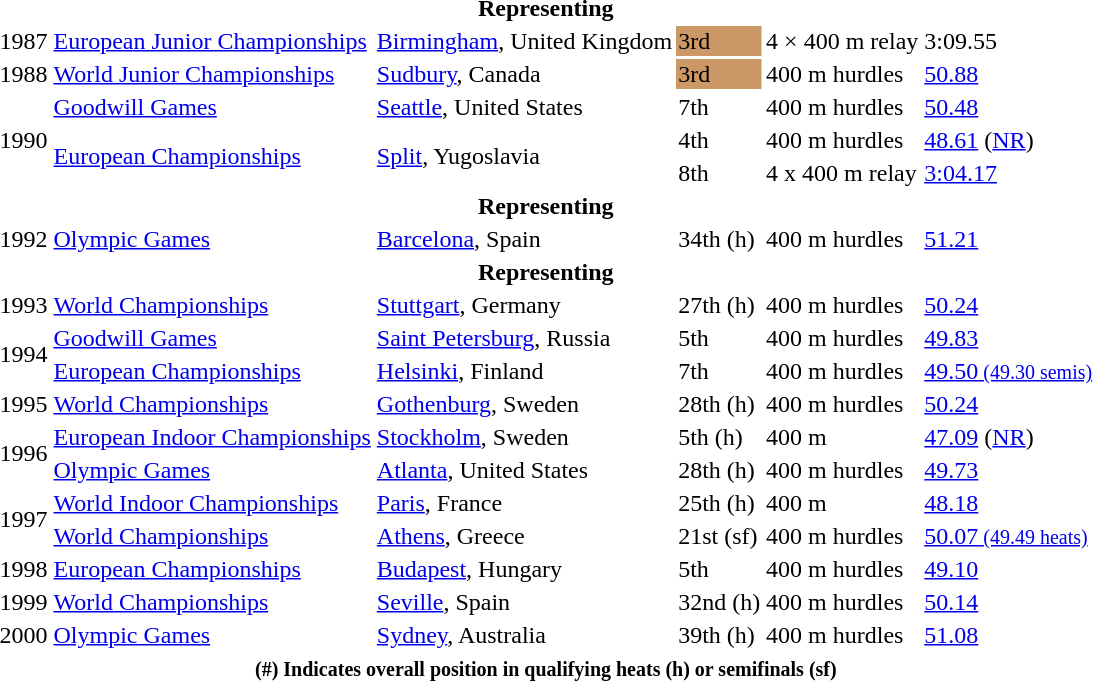<table>
<tr>
<th colspan=6>Representing </th>
</tr>
<tr>
<td>1987</td>
<td><a href='#'>European Junior Championships</a></td>
<td><a href='#'>Birmingham</a>, United Kingdom</td>
<td bgcolor=cc9966>3rd</td>
<td>4 × 400 m relay</td>
<td>3:09.55</td>
</tr>
<tr>
<td>1988</td>
<td><a href='#'>World Junior Championships</a></td>
<td><a href='#'>Sudbury</a>, Canada</td>
<td bgcolor=cc9966>3rd</td>
<td>400 m hurdles</td>
<td><a href='#'>50.88</a></td>
</tr>
<tr>
<td rowspan=3>1990</td>
<td><a href='#'>Goodwill Games</a></td>
<td><a href='#'>Seattle</a>, United States</td>
<td>7th</td>
<td>400 m hurdles</td>
<td><a href='#'>50.48</a></td>
</tr>
<tr>
<td rowspan=2><a href='#'>European Championships</a></td>
<td rowspan=2><a href='#'>Split</a>, Yugoslavia</td>
<td>4th</td>
<td>400 m hurdles</td>
<td><a href='#'>48.61</a> (<a href='#'>NR</a>)</td>
</tr>
<tr>
<td>8th</td>
<td>4 x 400 m relay</td>
<td><a href='#'>3:04.17</a></td>
</tr>
<tr>
<th colspan=6>Representing </th>
</tr>
<tr>
<td>1992</td>
<td><a href='#'>Olympic Games</a></td>
<td><a href='#'>Barcelona</a>, Spain</td>
<td>34th (h)</td>
<td>400 m hurdles</td>
<td><a href='#'>51.21</a></td>
</tr>
<tr>
<th colspan=6>Representing </th>
</tr>
<tr>
<td>1993</td>
<td><a href='#'>World Championships</a></td>
<td><a href='#'>Stuttgart</a>, Germany</td>
<td>27th (h)</td>
<td>400 m hurdles</td>
<td><a href='#'>50.24</a></td>
</tr>
<tr>
<td rowspan=2>1994</td>
<td><a href='#'>Goodwill Games</a></td>
<td><a href='#'>Saint Petersburg</a>, Russia</td>
<td>5th</td>
<td>400 m hurdles</td>
<td><a href='#'>49.83</a></td>
</tr>
<tr>
<td><a href='#'>European Championships</a></td>
<td><a href='#'>Helsinki</a>, Finland</td>
<td>7th</td>
<td>400 m hurdles</td>
<td><a href='#'>49.50<small> (49.30 semis)</small></a></td>
</tr>
<tr>
<td>1995</td>
<td><a href='#'>World Championships</a></td>
<td><a href='#'>Gothenburg</a>, Sweden</td>
<td>28th (h)</td>
<td>400 m hurdles</td>
<td><a href='#'>50.24</a></td>
</tr>
<tr>
<td rowspan=2>1996</td>
<td><a href='#'>European Indoor Championships</a></td>
<td><a href='#'>Stockholm</a>, Sweden</td>
<td>5th (h)</td>
<td>400 m</td>
<td><a href='#'>47.09</a> (<a href='#'>NR</a>)</td>
</tr>
<tr>
<td><a href='#'>Olympic Games</a></td>
<td><a href='#'>Atlanta</a>, United States</td>
<td>28th (h)</td>
<td>400 m hurdles</td>
<td><a href='#'>49.73</a></td>
</tr>
<tr>
<td rowspan=2>1997</td>
<td><a href='#'>World Indoor Championships</a></td>
<td><a href='#'>Paris</a>, France</td>
<td>25th (h)</td>
<td>400 m</td>
<td><a href='#'>48.18</a></td>
</tr>
<tr>
<td><a href='#'>World Championships</a></td>
<td><a href='#'>Athens</a>, Greece</td>
<td>21st (sf)</td>
<td>400 m hurdles</td>
<td><a href='#'>50.07<small> (49.49 heats)</small></a></td>
</tr>
<tr>
<td>1998</td>
<td><a href='#'>European Championships</a></td>
<td><a href='#'>Budapest</a>, Hungary</td>
<td>5th</td>
<td>400 m hurdles</td>
<td><a href='#'>49.10</a></td>
</tr>
<tr>
<td>1999</td>
<td><a href='#'>World Championships</a></td>
<td><a href='#'>Seville</a>, Spain</td>
<td>32nd (h)</td>
<td>400 m hurdles</td>
<td><a href='#'>50.14</a></td>
</tr>
<tr>
<td>2000</td>
<td><a href='#'>Olympic Games</a></td>
<td><a href='#'>Sydney</a>, Australia</td>
<td>39th (h)</td>
<td>400 m hurdles</td>
<td><a href='#'>51.08</a></td>
</tr>
<tr>
<th colspan=6><small><strong>(#) Indicates overall position in qualifying heats (h) or semifinals (sf)</strong></small></th>
</tr>
</table>
